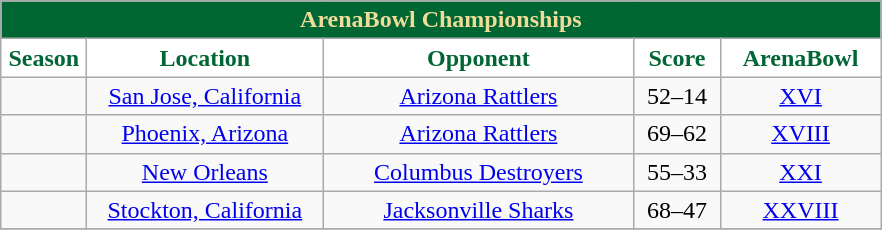<table class="wikitable sortable" style="text-align:center">
<tr>
<td colspan="7" style="background:#063; color:	#ed9;"><strong>ArenaBowl Championships</strong></td>
</tr>
<tr>
<th style="width:50px; background:white; color:#063;">Season</th>
<th style="width:150px; background:white; color:#063;">Location</th>
<th style="width:200px; background:white; color:#063;">Opponent</th>
<th style="width:50px; background:white; color:#063;">Score</th>
<th style="width:100px; background:white; color:#063;">ArenaBowl</th>
</tr>
<tr>
<td></td>
<td><a href='#'>San Jose, California</a></td>
<td><a href='#'>Arizona Rattlers</a></td>
<td>52–14</td>
<td><a href='#'>XVI</a></td>
</tr>
<tr>
<td></td>
<td><a href='#'>Phoenix, Arizona</a></td>
<td><a href='#'>Arizona Rattlers</a></td>
<td>69–62</td>
<td><a href='#'>XVIII</a></td>
</tr>
<tr>
<td></td>
<td><a href='#'>New Orleans</a></td>
<td><a href='#'>Columbus Destroyers</a></td>
<td>55–33</td>
<td><a href='#'>XXI</a></td>
</tr>
<tr>
<td></td>
<td><a href='#'>Stockton, California</a></td>
<td><a href='#'>Jacksonville Sharks</a></td>
<td>68–47</td>
<td><a href='#'>XXVIII</a></td>
</tr>
<tr>
</tr>
</table>
